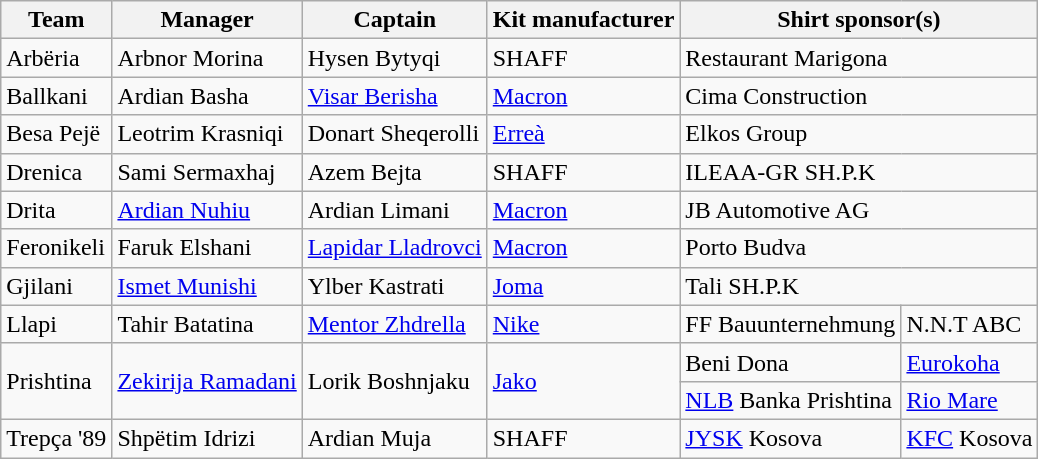<table class="wikitable">
<tr>
<th>Team</th>
<th>Manager</th>
<th>Captain</th>
<th>Kit manufacturer</th>
<th colspan="2">Shirt sponsor(s)</th>
</tr>
<tr>
<td>Arbëria</td>
<td> Arbnor Morina</td>
<td> Hysen Bytyqi</td>
<td> SHAFF</td>
<td colspan="2"> Restaurant Marigona</td>
</tr>
<tr>
<td>Ballkani</td>
<td> Ardian Basha</td>
<td> <a href='#'>Visar Berisha</a></td>
<td> <a href='#'>Macron</a></td>
<td colspan="2"> Cima Construction</td>
</tr>
<tr>
<td>Besa Pejë</td>
<td> Leotrim Krasniqi</td>
<td> Donart Sheqerolli</td>
<td> <a href='#'>Erreà</a></td>
<td colspan="2"> Elkos Group</td>
</tr>
<tr>
<td>Drenica</td>
<td> Sami Sermaxhaj</td>
<td> Azem Bejta</td>
<td> SHAFF</td>
<td colspan="2"> ILEAA-GR SH.P.K</td>
</tr>
<tr>
<td>Drita</td>
<td> <a href='#'>Ardian Nuhiu</a></td>
<td> Ardian Limani</td>
<td> <a href='#'>Macron</a></td>
<td colspan="2"> JB Automotive AG</td>
</tr>
<tr>
<td>Feronikeli</td>
<td> Faruk Elshani</td>
<td> <a href='#'>Lapidar Lladrovci</a></td>
<td> <a href='#'>Macron</a></td>
<td colspan="2"> Porto Budva</td>
</tr>
<tr>
<td>Gjilani</td>
<td> <a href='#'>Ismet Munishi</a></td>
<td> Ylber Kastrati</td>
<td> <a href='#'>Joma</a></td>
<td colspan="4"> Tali SH.P.K</td>
</tr>
<tr>
<td>Llapi</td>
<td> Tahir Batatina</td>
<td> <a href='#'>Mentor Zhdrella</a></td>
<td> <a href='#'>Nike</a></td>
<td> FF Bauunternehmung</td>
<td> N.N.T ABC</td>
</tr>
<tr>
<td rowspan="2">Prishtina</td>
<td rowspan="2"> <a href='#'>Zekirija Ramadani</a></td>
<td rowspan="2"> Lorik Boshnjaku</td>
<td rowspan="2"> <a href='#'>Jako</a></td>
<td> Beni Dona</td>
<td> <a href='#'>Eurokoha</a></td>
</tr>
<tr>
<td> <a href='#'>NLB</a> Banka Prishtina</td>
<td> <a href='#'>Rio Mare</a></td>
</tr>
<tr>
<td>Trepça '89</td>
<td> Shpëtim Idrizi</td>
<td> Ardian Muja</td>
<td> SHAFF</td>
<td> <a href='#'>JYSK</a> Kosova</td>
<td> <a href='#'>KFC</a> Kosova</td>
</tr>
</table>
